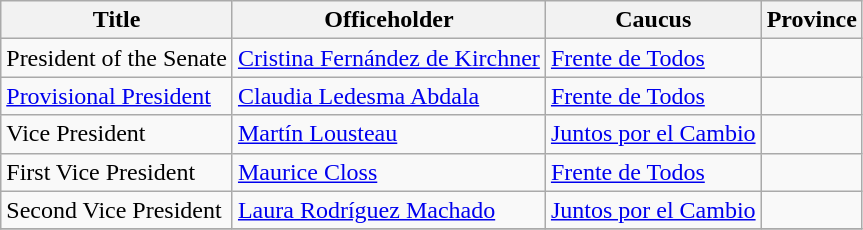<table class="wikitable">
<tr>
<th>Title</th>
<th>Officeholder</th>
<th>Caucus</th>
<th>Province</th>
</tr>
<tr>
<td>President of the Senate</td>
<td><a href='#'>Cristina Fernández de Kirchner</a></td>
<td><a href='#'>Frente de Todos</a></td>
<td></td>
</tr>
<tr>
<td><a href='#'>Provisional President</a></td>
<td><a href='#'>Claudia Ledesma Abdala</a></td>
<td><a href='#'>Frente de Todos</a></td>
<td></td>
</tr>
<tr>
<td>Vice President</td>
<td><a href='#'>Martín Lousteau</a></td>
<td><a href='#'>Juntos por el Cambio</a></td>
<td></td>
</tr>
<tr>
<td>First Vice President</td>
<td><a href='#'>Maurice Closs</a></td>
<td><a href='#'>Frente de Todos</a></td>
<td></td>
</tr>
<tr>
<td>Second Vice President</td>
<td><a href='#'>Laura Rodríguez Machado</a></td>
<td><a href='#'>Juntos por el Cambio</a></td>
<td></td>
</tr>
<tr>
</tr>
</table>
